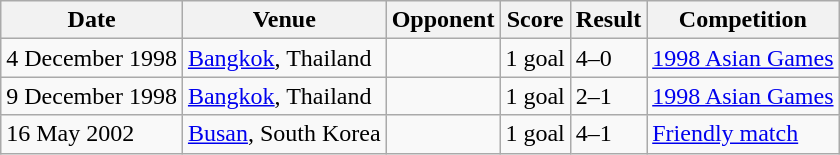<table class="wikitable">
<tr>
<th>Date</th>
<th>Venue</th>
<th>Opponent</th>
<th>Score</th>
<th>Result</th>
<th>Competition</th>
</tr>
<tr>
<td>4 December 1998</td>
<td><a href='#'>Bangkok</a>, Thailand</td>
<td></td>
<td>1 goal</td>
<td>4–0</td>
<td><a href='#'>1998 Asian Games</a></td>
</tr>
<tr>
<td>9 December 1998</td>
<td><a href='#'>Bangkok</a>, Thailand</td>
<td></td>
<td>1 goal</td>
<td>2–1</td>
<td><a href='#'>1998 Asian Games</a></td>
</tr>
<tr>
<td>16 May 2002</td>
<td><a href='#'>Busan</a>, South Korea</td>
<td></td>
<td>1 goal</td>
<td>4–1</td>
<td><a href='#'>Friendly match</a></td>
</tr>
</table>
